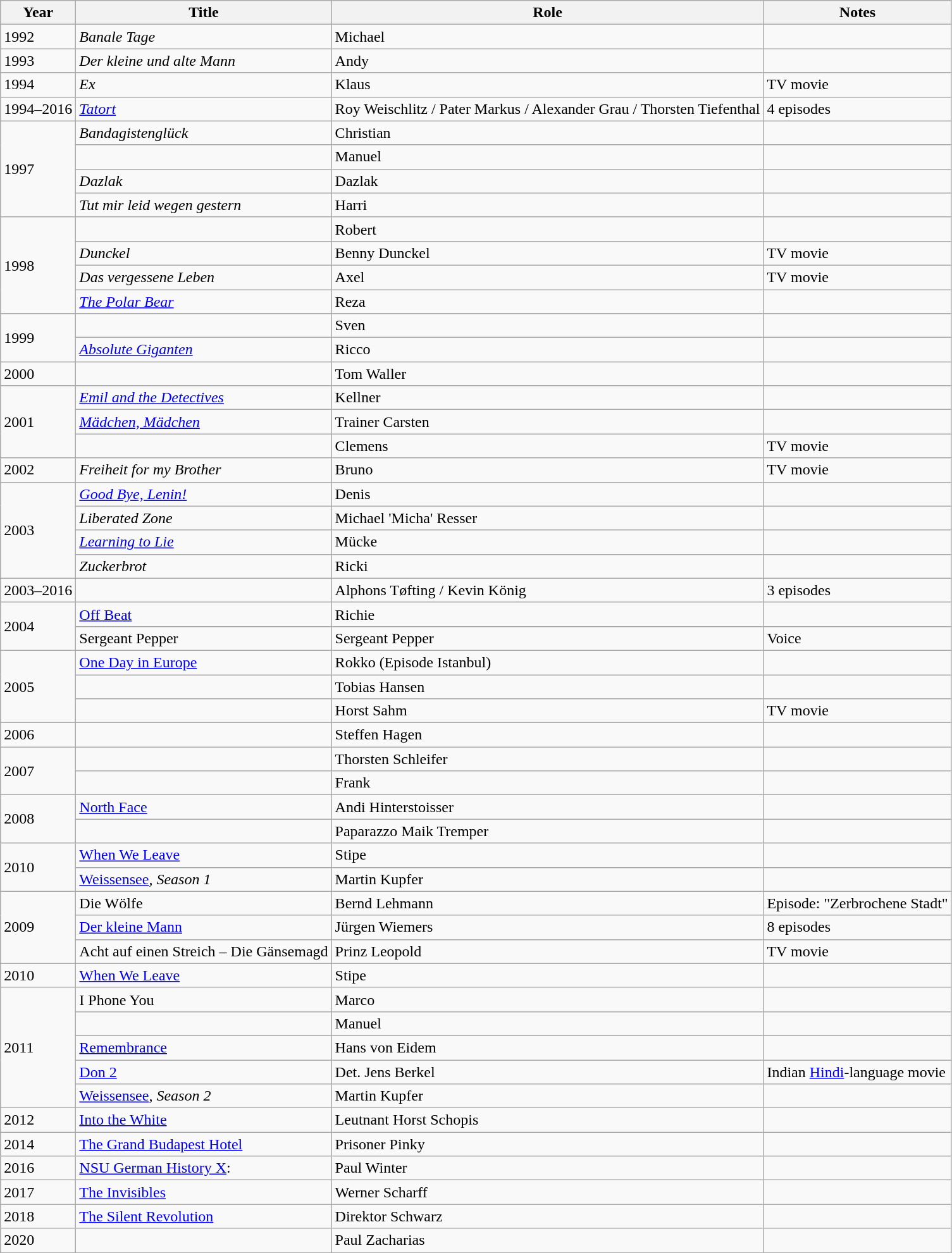<table class="wikitable sortable">
<tr>
<th>Year</th>
<th>Title</th>
<th>Role</th>
<th class="unsortable">Notes</th>
</tr>
<tr>
<td>1992</td>
<td><em>Banale Tage</em></td>
<td>Michael</td>
<td></td>
</tr>
<tr>
<td>1993</td>
<td><em>Der kleine und alte Mann</em></td>
<td>Andy</td>
<td></td>
</tr>
<tr>
<td>1994</td>
<td><em>Ex</em></td>
<td>Klaus</td>
<td>TV movie</td>
</tr>
<tr>
<td>1994–2016</td>
<td><em><a href='#'>Tatort</a></em></td>
<td>Roy Weischlitz / Pater Markus / Alexander Grau / Thorsten Tiefenthal</td>
<td>4 episodes</td>
</tr>
<tr>
<td rowspan="4">1997</td>
<td><em>Bandagistenglück</em></td>
<td>Christian</td>
<td></td>
</tr>
<tr>
<td><em></em></td>
<td>Manuel</td>
<td></td>
</tr>
<tr>
<td><em>Dazlak</em></td>
<td>Dazlak</td>
<td></td>
</tr>
<tr>
<td><em>Tut mir leid wegen gestern</em></td>
<td>Harri</td>
<td></td>
</tr>
<tr>
<td rowspan="4">1998</td>
<td><em></em></td>
<td>Robert</td>
<td></td>
</tr>
<tr>
<td><em>Dunckel</em></td>
<td>Benny Dunckel</td>
<td>TV movie</td>
</tr>
<tr>
<td><em>Das vergessene Leben</em></td>
<td>Axel</td>
<td>TV movie</td>
</tr>
<tr>
<td><em><a href='#'>The Polar Bear</a></em></td>
<td>Reza</td>
<td></td>
</tr>
<tr>
<td rowspan="2">1999</td>
<td><em></em></td>
<td>Sven</td>
<td></td>
</tr>
<tr>
<td><em><a href='#'>Absolute Giganten</a></em></td>
<td>Ricco</td>
<td></td>
</tr>
<tr>
<td>2000</td>
<td><em></em></td>
<td>Tom Waller</td>
<td></td>
</tr>
<tr>
<td rowspan="3">2001</td>
<td><em><a href='#'>Emil and the Detectives</a></em></td>
<td>Kellner</td>
<td></td>
</tr>
<tr>
<td><em><a href='#'>Mädchen, Mädchen</a></em></td>
<td>Trainer Carsten</td>
<td></td>
</tr>
<tr>
<td><em></em></td>
<td>Clemens</td>
<td>TV movie</td>
</tr>
<tr>
<td>2002</td>
<td><em>Freiheit for my Brother</em></td>
<td>Bruno</td>
<td>TV movie</td>
</tr>
<tr>
<td rowspan="4">2003</td>
<td><em><a href='#'>Good Bye, Lenin!</a></em></td>
<td>Denis</td>
<td></td>
</tr>
<tr>
<td><em>Liberated Zone</em></td>
<td>Michael 'Micha' Resser</td>
<td></td>
</tr>
<tr>
<td><em><a href='#'>Learning to Lie</a></em></td>
<td>Mücke</td>
<td></td>
</tr>
<tr>
<td><em>Zuckerbrot</em></td>
<td>Ricki</td>
<td></td>
</tr>
<tr>
<td>2003–2016</td>
<td><em></td>
<td>Alphons Tøfting / Kevin König</td>
<td>3 episodes</td>
</tr>
<tr>
<td rowspan="2">2004</td>
<td></em><a href='#'>Off Beat</a><em></td>
<td>Richie</td>
<td></td>
</tr>
<tr>
<td></em>Sergeant Pepper<em></td>
<td>Sergeant Pepper</td>
<td>Voice</td>
</tr>
<tr>
<td rowspan="3">2005</td>
<td></em><a href='#'>One Day in Europe</a><em></td>
<td>Rokko (Episode Istanbul)</td>
<td></td>
</tr>
<tr>
<td></em><em></td>
<td>Tobias Hansen</td>
<td></td>
</tr>
<tr>
<td></em><em></td>
<td>Horst Sahm</td>
<td>TV movie</td>
</tr>
<tr>
<td>2006</td>
<td></em><em></td>
<td>Steffen Hagen</td>
<td></td>
</tr>
<tr>
<td rowspan="2">2007</td>
<td></em><em></td>
<td>Thorsten Schleifer</td>
<td></td>
</tr>
<tr>
<td></em><em></td>
<td>Frank</td>
<td></td>
</tr>
<tr>
<td rowspan="2">2008</td>
<td></em><a href='#'>North Face</a><em></td>
<td>Andi Hinterstoisser</td>
<td></td>
</tr>
<tr>
<td></em><em></td>
<td>Paparazzo Maik Tremper</td>
<td></td>
</tr>
<tr>
<td rowspan="2">2010</td>
<td></em><a href='#'>When We Leave</a><em></td>
<td>Stipe</td>
<td></td>
</tr>
<tr>
<td></em><a href='#'>Weissensee</a><em>, Season 1</td>
<td>Martin Kupfer</td>
<td></td>
</tr>
<tr>
<td rowspan="3">2009</td>
<td></em>Die Wölfe<em></td>
<td>Bernd Lehmann</td>
<td>Episode: "Zerbrochene Stadt"</td>
</tr>
<tr>
<td></em><a href='#'>Der kleine Mann</a><em></td>
<td>Jürgen Wiemers</td>
<td>8 episodes</td>
</tr>
<tr>
<td></em>Acht auf einen Streich – Die Gänsemagd<em></td>
<td>Prinz Leopold</td>
<td>TV movie</td>
</tr>
<tr>
<td>2010</td>
<td></em><a href='#'>When We Leave</a><em></td>
<td>Stipe</td>
<td></td>
</tr>
<tr>
<td rowspan="5">2011</td>
<td></em>I Phone You<em></td>
<td>Marco</td>
<td></td>
</tr>
<tr>
<td></em><em></td>
<td>Manuel</td>
<td></td>
</tr>
<tr>
<td></em><a href='#'>Remembrance</a><em></td>
<td>Hans von Eidem</td>
<td></td>
</tr>
<tr>
<td></em><a href='#'>Don 2</a><em></td>
<td>Det. Jens Berkel</td>
<td>Indian <a href='#'>Hindi</a>-language movie</td>
</tr>
<tr>
<td></em><a href='#'>Weissensee</a><em>, Season 2</td>
<td>Martin Kupfer</td>
<td></td>
</tr>
<tr>
<td>2012</td>
<td></em><a href='#'>Into the White</a><em></td>
<td>Leutnant Horst Schopis</td>
<td></td>
</tr>
<tr>
<td>2014</td>
<td></em><a href='#'>The Grand Budapest Hotel</a><em></td>
<td>Prisoner Pinky</td>
<td></td>
</tr>
<tr>
<td>2016</td>
<td></em><a href='#'>NSU German History X</a>: <em></td>
<td>Paul Winter</td>
<td></td>
</tr>
<tr>
<td>2017</td>
<td></em><a href='#'>The Invisibles</a><em></td>
<td>Werner Scharff</td>
<td></td>
</tr>
<tr>
<td>2018</td>
<td></em><a href='#'>The Silent Revolution</a><em></td>
<td>Direktor Schwarz</td>
<td></td>
</tr>
<tr>
<td>2020</td>
<td></em><em></td>
<td>Paul Zacharias</td>
<td></td>
</tr>
</table>
